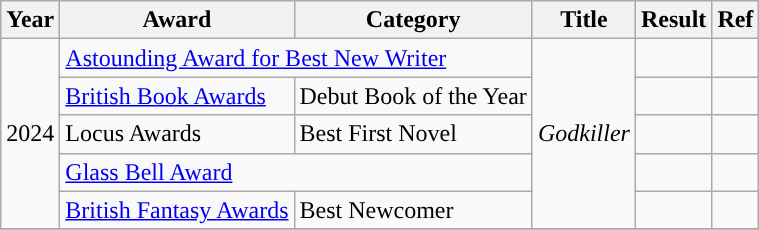<table class="wikitable sortable">
<tr>
<th>Year</th>
<th>Award</th>
<th>Category</th>
<th>Title</th>
<th>Result</th>
<th>Ref</th>
</tr>
<tr>
<td rowspan="5">2024</td>
<td colspan="2"><a href='#'>Astounding Award for Best New Writer</a></td>
<td rowspan="5"><em>Godkiller</em></td>
<td></td>
<td></td>
</tr>
<tr>
<td><a href='#'>British Book Awards</a></td>
<td>Debut Book of the Year</td>
<td></td>
<td></td>
</tr>
<tr>
<td>Locus Awards</td>
<td>Best First Novel</td>
<td></td>
<td></td>
</tr>
<tr>
<td colspan="2"><a href='#'>Glass Bell Award</a></td>
<td></td>
<td></td>
</tr>
<tr>
<td><a href='#'>British Fantasy Awards</a></td>
<td>Best Newcomer</td>
<td></td>
<td></td>
</tr>
<tr>
</tr>
</table>
